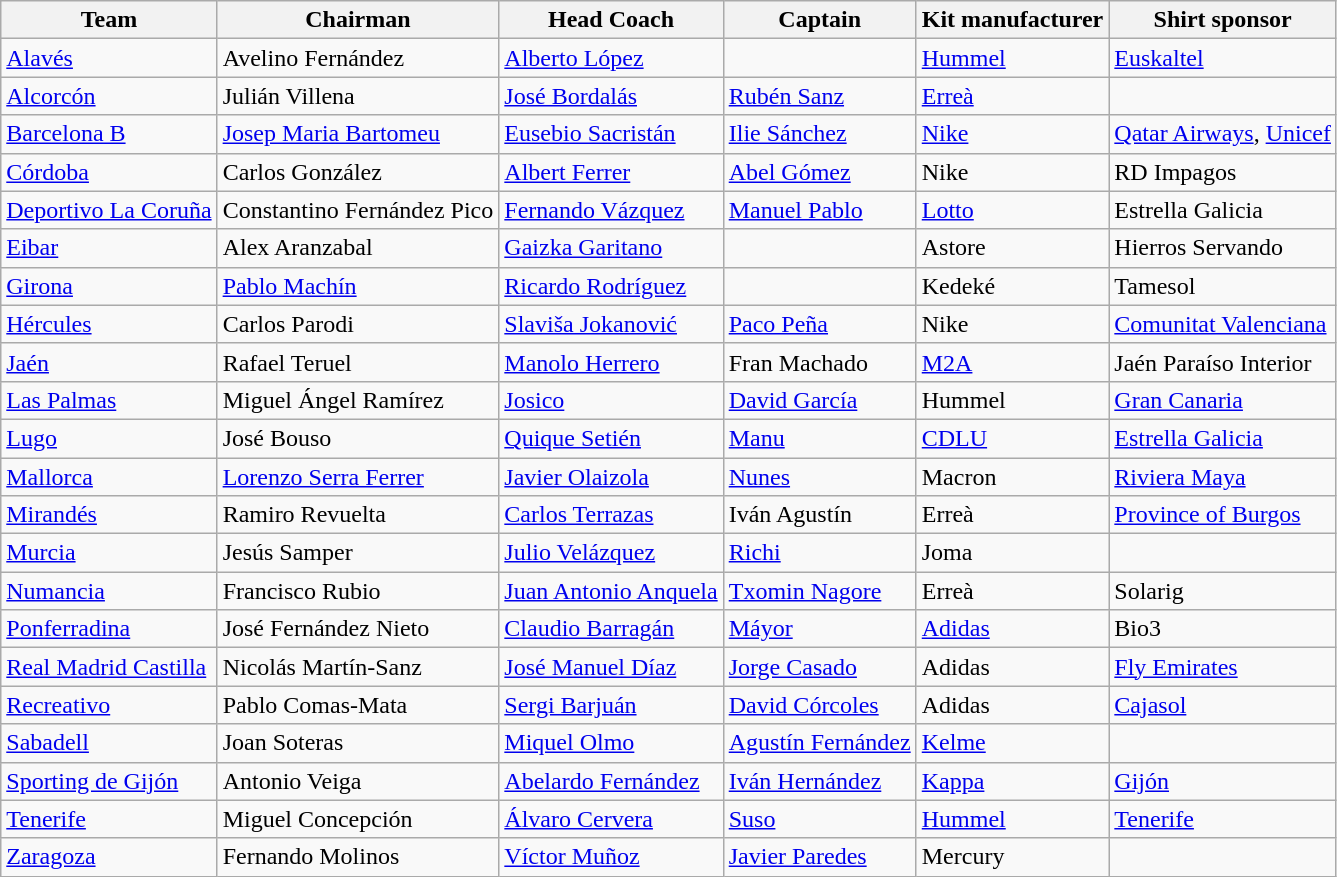<table class="wikitable sortable" style="text-align: left;">
<tr>
<th>Team</th>
<th>Chairman</th>
<th>Head Coach</th>
<th>Captain</th>
<th>Kit manufacturer</th>
<th>Shirt sponsor</th>
</tr>
<tr>
<td><a href='#'>Alavés</a></td>
<td> Avelino Fernández</td>
<td> <a href='#'>Alberto López</a></td>
<td></td>
<td><a href='#'>Hummel</a></td>
<td><a href='#'>Euskaltel</a></td>
</tr>
<tr>
<td><a href='#'>Alcorcón</a></td>
<td> Julián Villena</td>
<td> <a href='#'>José Bordalás</a></td>
<td> <a href='#'>Rubén Sanz</a></td>
<td><a href='#'>Erreà</a></td>
<td></td>
</tr>
<tr>
<td><a href='#'>Barcelona B</a></td>
<td> <a href='#'>Josep Maria Bartomeu</a></td>
<td> <a href='#'>Eusebio Sacristán</a></td>
<td> <a href='#'>Ilie Sánchez</a></td>
<td><a href='#'>Nike</a></td>
<td><a href='#'>Qatar Airways</a>, <a href='#'>Unicef</a></td>
</tr>
<tr>
<td><a href='#'>Córdoba</a></td>
<td> Carlos González</td>
<td> <a href='#'>Albert Ferrer</a></td>
<td> <a href='#'>Abel Gómez</a></td>
<td>Nike</td>
<td>RD Impagos</td>
</tr>
<tr>
<td><a href='#'>Deportivo La Coruña</a></td>
<td> Constantino Fernández Pico</td>
<td> <a href='#'>Fernando Vázquez</a></td>
<td> <a href='#'>Manuel Pablo</a></td>
<td><a href='#'>Lotto</a></td>
<td>Estrella Galicia</td>
</tr>
<tr>
<td><a href='#'>Eibar</a></td>
<td> Alex Aranzabal</td>
<td> <a href='#'>Gaizka Garitano</a></td>
<td></td>
<td>Astore</td>
<td>Hierros Servando</td>
</tr>
<tr>
<td><a href='#'>Girona</a></td>
<td> <a href='#'>Pablo Machín</a></td>
<td> <a href='#'>Ricardo Rodríguez</a></td>
<td></td>
<td>Kedeké</td>
<td>Tamesol</td>
</tr>
<tr>
<td><a href='#'>Hércules</a></td>
<td> Carlos Parodi</td>
<td> <a href='#'>Slaviša Jokanović</a></td>
<td> <a href='#'>Paco Peña</a></td>
<td>Nike</td>
<td><a href='#'>Comunitat Valenciana</a></td>
</tr>
<tr>
<td><a href='#'>Jaén</a></td>
<td> Rafael Teruel</td>
<td> <a href='#'>Manolo Herrero</a></td>
<td> Fran Machado</td>
<td><a href='#'>M2A</a></td>
<td>Jaén Paraíso Interior</td>
</tr>
<tr>
<td><a href='#'>Las Palmas</a></td>
<td> Miguel Ángel Ramírez</td>
<td> <a href='#'>Josico</a></td>
<td> <a href='#'>David García</a></td>
<td>Hummel</td>
<td><a href='#'>Gran Canaria</a></td>
</tr>
<tr>
<td><a href='#'>Lugo</a></td>
<td> José Bouso</td>
<td> <a href='#'>Quique Setién</a></td>
<td> <a href='#'>Manu</a></td>
<td><a href='#'>CDLU</a></td>
<td><a href='#'>Estrella Galicia</a></td>
</tr>
<tr>
<td><a href='#'>Mallorca</a></td>
<td> <a href='#'>Lorenzo Serra Ferrer</a></td>
<td> <a href='#'>Javier Olaizola</a></td>
<td> <a href='#'>Nunes</a></td>
<td>Macron</td>
<td><a href='#'>Riviera Maya</a></td>
</tr>
<tr>
<td><a href='#'>Mirandés</a></td>
<td> Ramiro Revuelta</td>
<td> <a href='#'>Carlos Terrazas</a></td>
<td> Iván Agustín</td>
<td>Erreà</td>
<td><a href='#'>Province of Burgos</a></td>
</tr>
<tr>
<td><a href='#'>Murcia</a></td>
<td> Jesús Samper</td>
<td> <a href='#'>Julio Velázquez</a></td>
<td> <a href='#'>Richi</a></td>
<td>Joma</td>
<td></td>
</tr>
<tr>
<td><a href='#'>Numancia</a></td>
<td> Francisco Rubio</td>
<td> <a href='#'>Juan Antonio Anquela</a></td>
<td> <a href='#'>Txomin Nagore</a></td>
<td>Erreà</td>
<td>Solarig</td>
</tr>
<tr>
<td><a href='#'>Ponferradina</a></td>
<td> José Fernández Nieto</td>
<td> <a href='#'>Claudio Barragán</a></td>
<td> <a href='#'>Máyor</a></td>
<td><a href='#'>Adidas</a></td>
<td>Bio3</td>
</tr>
<tr>
<td><a href='#'>Real Madrid Castilla</a></td>
<td> Nicolás Martín-Sanz</td>
<td> <a href='#'>José Manuel Díaz</a></td>
<td> <a href='#'>Jorge Casado</a></td>
<td>Adidas</td>
<td><a href='#'>Fly Emirates</a></td>
</tr>
<tr>
<td><a href='#'>Recreativo</a></td>
<td> Pablo Comas-Mata</td>
<td> <a href='#'>Sergi Barjuán</a></td>
<td> <a href='#'>David Córcoles</a></td>
<td>Adidas</td>
<td><a href='#'>Cajasol</a></td>
</tr>
<tr>
<td><a href='#'>Sabadell</a></td>
<td> Joan Soteras</td>
<td> <a href='#'>Miquel Olmo</a></td>
<td> <a href='#'>Agustín Fernández</a></td>
<td><a href='#'>Kelme</a></td>
<td></td>
</tr>
<tr>
<td><a href='#'>Sporting de Gijón</a></td>
<td> Antonio Veiga</td>
<td> <a href='#'>Abelardo Fernández</a></td>
<td> <a href='#'>Iván Hernández</a></td>
<td><a href='#'>Kappa</a></td>
<td><a href='#'>Gijón</a></td>
</tr>
<tr>
<td><a href='#'>Tenerife</a></td>
<td> Miguel Concepción</td>
<td> <a href='#'>Álvaro Cervera</a></td>
<td> <a href='#'>Suso</a></td>
<td><a href='#'>Hummel</a></td>
<td><a href='#'>Tenerife</a></td>
</tr>
<tr>
<td><a href='#'>Zaragoza</a></td>
<td> Fernando Molinos</td>
<td> <a href='#'>Víctor Muñoz</a></td>
<td> <a href='#'>Javier Paredes</a></td>
<td>Mercury</td>
<td></td>
</tr>
</table>
